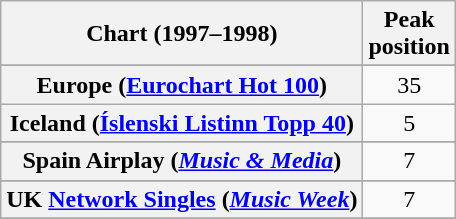<table class="wikitable sortable plainrowheaders" style="text-align:center">
<tr>
<th scope="col">Chart (1997–1998)</th>
<th scope="col">Peak<br>position</th>
</tr>
<tr>
</tr>
<tr>
</tr>
<tr>
</tr>
<tr>
</tr>
<tr>
</tr>
<tr>
<th scope="row">Europe (<a href='#'>Eurochart Hot 100</a>)</th>
<td>35</td>
</tr>
<tr>
<th scope="row">Iceland (<a href='#'>Íslenski Listinn Topp 40</a>)</th>
<td>5</td>
</tr>
<tr>
</tr>
<tr>
</tr>
<tr>
</tr>
<tr>
<th scope="row">Spain Airplay (<em><a href='#'>Music & Media</a></em>)</th>
<td>7</td>
</tr>
<tr>
</tr>
<tr>
<th scope="row">UK <a href='#'>Network Singles</a> (<em><a href='#'>Music Week</a></em>)</th>
<td align="center">7</td>
</tr>
<tr>
</tr>
<tr>
</tr>
<tr>
</tr>
<tr>
</tr>
<tr>
</tr>
<tr>
</tr>
</table>
